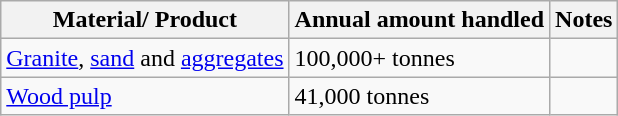<table class="wikitable">
<tr>
<th>Material/ Product</th>
<th>Annual amount handled</th>
<th>Notes</th>
</tr>
<tr>
<td><a href='#'>Granite</a>, <a href='#'>sand</a> and <a href='#'>aggregates</a></td>
<td>100,000+ tonnes</td>
<td></td>
</tr>
<tr>
<td><a href='#'>Wood pulp</a></td>
<td>41,000 tonnes</td>
<td></td>
</tr>
</table>
